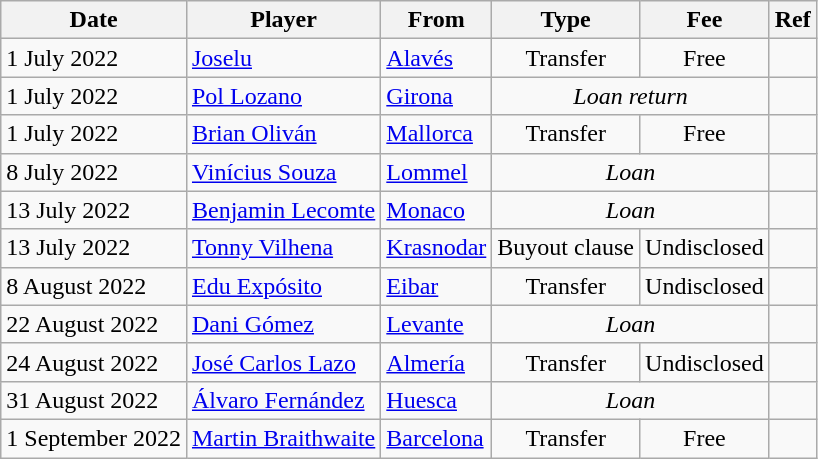<table class="wikitable">
<tr>
<th>Date</th>
<th>Player</th>
<th>From</th>
<th>Type</th>
<th>Fee</th>
<th>Ref</th>
</tr>
<tr>
<td>1 July 2022</td>
<td> <a href='#'>Joselu</a></td>
<td><a href='#'>Alavés</a></td>
<td align=center>Transfer</td>
<td align=center>Free</td>
<td align=center></td>
</tr>
<tr>
<td>1 July 2022</td>
<td> <a href='#'>Pol Lozano</a></td>
<td><a href='#'>Girona</a></td>
<td colspan=2 align=center><em>Loan return</em></td>
<td align=center></td>
</tr>
<tr>
<td>1 July 2022</td>
<td> <a href='#'>Brian Oliván</a></td>
<td><a href='#'>Mallorca</a></td>
<td align=center>Transfer</td>
<td align=center>Free</td>
<td align=center></td>
</tr>
<tr>
<td>8 July 2022</td>
<td> <a href='#'>Vinícius Souza</a></td>
<td> <a href='#'>Lommel</a></td>
<td colspan=2 align=center><em>Loan</em></td>
<td align=center></td>
</tr>
<tr>
<td>13 July 2022</td>
<td> <a href='#'>Benjamin Lecomte</a></td>
<td> <a href='#'>Monaco</a></td>
<td colspan=2 align=center><em>Loan</em></td>
<td align=center></td>
</tr>
<tr>
<td>13 July 2022</td>
<td> <a href='#'>Tonny Vilhena</a></td>
<td> <a href='#'>Krasnodar</a></td>
<td align=center>Buyout clause</td>
<td align=center>Undisclosed</td>
<td align=center></td>
</tr>
<tr>
<td>8 August 2022</td>
<td> <a href='#'>Edu Expósito</a></td>
<td><a href='#'>Eibar</a></td>
<td align=center>Transfer</td>
<td align=center>Undisclosed</td>
<td align=center></td>
</tr>
<tr>
<td>22 August 2022</td>
<td> <a href='#'>Dani Gómez</a></td>
<td><a href='#'>Levante</a></td>
<td colspan=2 align=center><em>Loan</em></td>
<td align=center></td>
</tr>
<tr>
<td>24 August 2022</td>
<td> <a href='#'>José Carlos Lazo</a></td>
<td><a href='#'>Almería</a></td>
<td align=center>Transfer</td>
<td align=center>Undisclosed</td>
<td align=center></td>
</tr>
<tr>
<td>31 August 2022</td>
<td> <a href='#'>Álvaro Fernández</a></td>
<td><a href='#'>Huesca</a></td>
<td colspan=2 align=center><em>Loan</em></td>
<td align=center></td>
</tr>
<tr>
<td>1 September 2022</td>
<td> <a href='#'>Martin Braithwaite</a></td>
<td><a href='#'>Barcelona</a></td>
<td align=center>Transfer</td>
<td align=center>Free</td>
<td align=center></td>
</tr>
</table>
